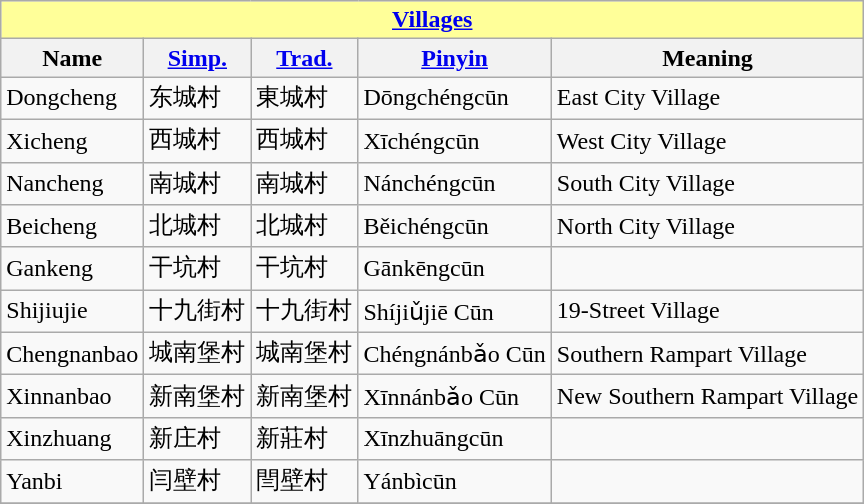<table class="wikitable">
<tr>
<th colspan=5 style="background:#ffff99;"><a href='#'>Villages</a></th>
</tr>
<tr>
<th>Name</th>
<th><a href='#'>Simp.</a></th>
<th><a href='#'>Trad.</a></th>
<th><a href='#'>Pinyin</a></th>
<th>Meaning</th>
</tr>
<tr>
<td>Dongcheng</td>
<td>东城村</td>
<td>東城村</td>
<td>Dōngchéngcūn</td>
<td>East City Village</td>
</tr>
<tr>
<td>Xicheng</td>
<td>西城村</td>
<td>西城村</td>
<td>Xīchéngcūn</td>
<td>West City Village</td>
</tr>
<tr>
<td>Nancheng</td>
<td>南城村</td>
<td>南城村</td>
<td>Nánchéngcūn</td>
<td>South City Village</td>
</tr>
<tr>
<td>Beicheng</td>
<td>北城村</td>
<td>北城村</td>
<td>Běichéngcūn</td>
<td>North City Village</td>
</tr>
<tr>
<td>Gankeng</td>
<td>干坑村</td>
<td>干坑村</td>
<td>Gānkēngcūn</td>
<td></td>
</tr>
<tr>
<td>Shijiujie</td>
<td>十九街村</td>
<td>十九街村</td>
<td>Shíjiǔjiē Cūn</td>
<td>19-Street Village</td>
</tr>
<tr>
<td>Chengnanbao</td>
<td>城南堡村</td>
<td>城南堡村</td>
<td>Chéngnánbǎo Cūn</td>
<td>Southern Rampart Village</td>
</tr>
<tr>
<td>Xinnanbao</td>
<td>新南堡村</td>
<td>新南堡村</td>
<td>Xīnnánbǎo Cūn</td>
<td>New Southern Rampart Village</td>
</tr>
<tr>
<td>Xinzhuang</td>
<td>新庄村</td>
<td>新莊村</td>
<td>Xīnzhuāngcūn</td>
<td></td>
</tr>
<tr>
<td>Yanbi</td>
<td>闫壁村</td>
<td>閆壁村</td>
<td>Yánbìcūn</td>
<td></td>
</tr>
<tr>
</tr>
</table>
